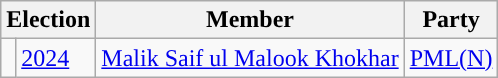<table class="wikitable">
<tr>
<th colspan="2">Election</th>
<th>Member</th>
<th>Party</th>
</tr>
<tr>
<td style="background-color: "></td>
<td><a href='#'>2024</a></td>
<td><a href='#'>Malik Saif ul Malook Khokhar</a></td>
<td><a href='#'>PML(N)</a></td>
</tr>
</table>
